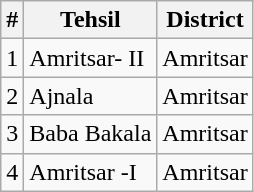<table class="wikitable">
<tr>
<th>#</th>
<th>Tehsil</th>
<th>District</th>
</tr>
<tr>
<td>1</td>
<td>Amritsar- II</td>
<td>Amritsar</td>
</tr>
<tr>
<td>2</td>
<td>Ajnala</td>
<td>Amritsar</td>
</tr>
<tr>
<td>3</td>
<td>Baba Bakala</td>
<td>Amritsar</td>
</tr>
<tr>
<td>4</td>
<td>Amritsar -I</td>
<td>Amritsar</td>
</tr>
</table>
